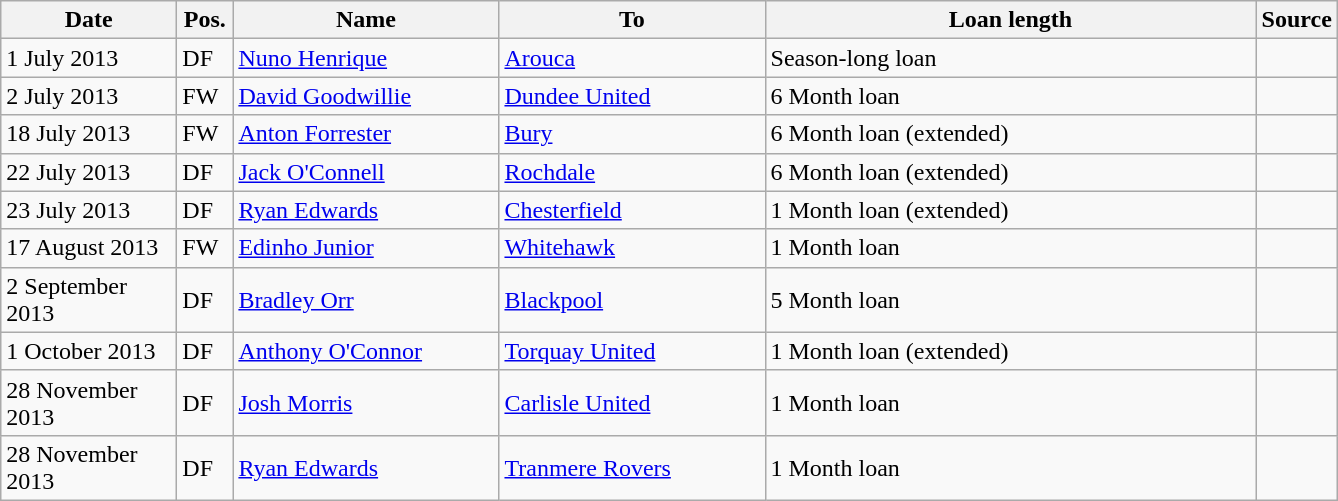<table class="wikitable">
<tr>
<th width= 110>Date</th>
<th width= 30>Pos.</th>
<th width= 170>Name</th>
<th width= 170>To</th>
<th width= 320>Loan length</th>
<th width= 30>Source</th>
</tr>
<tr>
<td>1 July 2013</td>
<td>DF</td>
<td> <a href='#'>Nuno Henrique</a></td>
<td> <a href='#'>Arouca</a></td>
<td>Season-long loan</td>
<td></td>
</tr>
<tr>
<td>2 July 2013</td>
<td>FW</td>
<td> <a href='#'>David Goodwillie</a></td>
<td> <a href='#'>Dundee United</a></td>
<td>6 Month loan</td>
<td></td>
</tr>
<tr>
<td>18 July 2013</td>
<td>FW</td>
<td> <a href='#'>Anton Forrester</a></td>
<td> <a href='#'>Bury</a></td>
<td>6 Month loan (extended)</td>
<td></td>
</tr>
<tr>
<td>22 July 2013</td>
<td>DF</td>
<td> <a href='#'>Jack O'Connell</a></td>
<td> <a href='#'>Rochdale</a></td>
<td>6 Month loan (extended)</td>
<td></td>
</tr>
<tr>
<td>23 July 2013</td>
<td>DF</td>
<td> <a href='#'>Ryan Edwards</a></td>
<td> <a href='#'>Chesterfield</a></td>
<td>1 Month loan (extended)</td>
<td></td>
</tr>
<tr>
<td>17 August 2013</td>
<td>FW</td>
<td> <a href='#'>Edinho Junior</a></td>
<td> <a href='#'>Whitehawk</a></td>
<td>1 Month loan</td>
<td></td>
</tr>
<tr>
<td>2 September 2013</td>
<td>DF</td>
<td> <a href='#'>Bradley Orr</a></td>
<td> <a href='#'>Blackpool</a></td>
<td>5 Month loan</td>
<td></td>
</tr>
<tr>
<td>1 October 2013</td>
<td>DF</td>
<td> <a href='#'>Anthony O'Connor</a></td>
<td> <a href='#'>Torquay United</a></td>
<td>1 Month loan (extended)</td>
<td></td>
</tr>
<tr>
<td>28 November 2013</td>
<td>DF</td>
<td> <a href='#'>Josh Morris</a></td>
<td> <a href='#'>Carlisle United</a></td>
<td>1 Month loan</td>
<td></td>
</tr>
<tr>
<td>28 November 2013</td>
<td>DF</td>
<td> <a href='#'>Ryan Edwards</a></td>
<td> <a href='#'>Tranmere Rovers</a></td>
<td>1 Month loan</td>
<td></td>
</tr>
</table>
